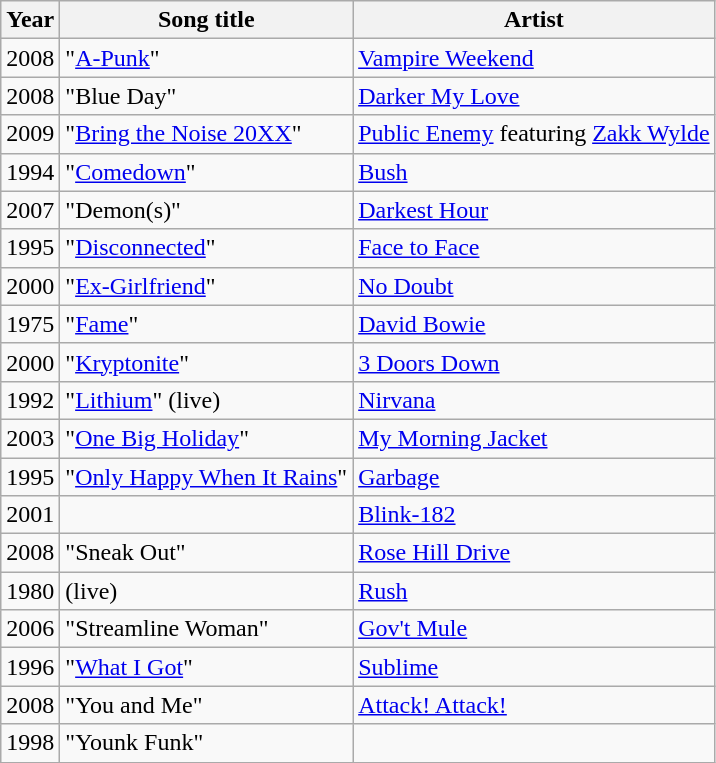<table class="wikitable sortable">
<tr>
<th>Year</th>
<th>Song title</th>
<th>Artist</th>
</tr>
<tr>
<td>2008</td>
<td>"<a href='#'>A-Punk</a>"</td>
<td><a href='#'>Vampire Weekend</a></td>
</tr>
<tr>
<td>2008</td>
<td>"Blue Day"</td>
<td><a href='#'>Darker My Love</a></td>
</tr>
<tr>
<td>2009</td>
<td>"<a href='#'>Bring the Noise 20XX</a>"</td>
<td><a href='#'>Public Enemy</a> featuring <a href='#'>Zakk Wylde</a></td>
</tr>
<tr>
<td>1994</td>
<td>"<a href='#'>Comedown</a>"</td>
<td><a href='#'>Bush</a></td>
</tr>
<tr>
<td>2007</td>
<td>"Demon(s)"</td>
<td><a href='#'>Darkest Hour</a></td>
</tr>
<tr>
<td>1995</td>
<td>"<a href='#'>Disconnected</a>"</td>
<td><a href='#'>Face to Face</a></td>
</tr>
<tr>
<td>2000</td>
<td>"<a href='#'>Ex-Girlfriend</a>"</td>
<td><a href='#'>No Doubt</a></td>
</tr>
<tr>
<td>1975</td>
<td>"<a href='#'>Fame</a>"</td>
<td><a href='#'>David Bowie</a></td>
</tr>
<tr>
<td>2000</td>
<td>"<a href='#'>Kryptonite</a>"</td>
<td><a href='#'>3 Doors Down</a></td>
</tr>
<tr>
<td>1992</td>
<td>"<a href='#'>Lithium</a>" (live)</td>
<td><a href='#'>Nirvana</a></td>
</tr>
<tr>
<td>2003</td>
<td>"<a href='#'>One Big Holiday</a>"</td>
<td><a href='#'>My Morning Jacket</a></td>
</tr>
<tr>
<td>1995</td>
<td>"<a href='#'>Only Happy When It Rains</a>"</td>
<td><a href='#'>Garbage</a></td>
</tr>
<tr>
<td>2001</td>
<td></td>
<td><a href='#'>Blink-182</a></td>
</tr>
<tr>
<td>2008</td>
<td>"Sneak Out"</td>
<td><a href='#'>Rose Hill Drive</a></td>
</tr>
<tr>
<td>1980</td>
<td> (live)</td>
<td><a href='#'>Rush</a></td>
</tr>
<tr>
<td>2006</td>
<td>"Streamline Woman"</td>
<td><a href='#'>Gov't Mule</a></td>
</tr>
<tr>
<td>1996</td>
<td>"<a href='#'>What I Got</a>"</td>
<td><a href='#'>Sublime</a></td>
</tr>
<tr>
<td>2008</td>
<td>"You and Me"</td>
<td><a href='#'>Attack! Attack!</a></td>
</tr>
<tr>
<td>1998</td>
<td>"Younk Funk"</td>
<td></td>
</tr>
</table>
